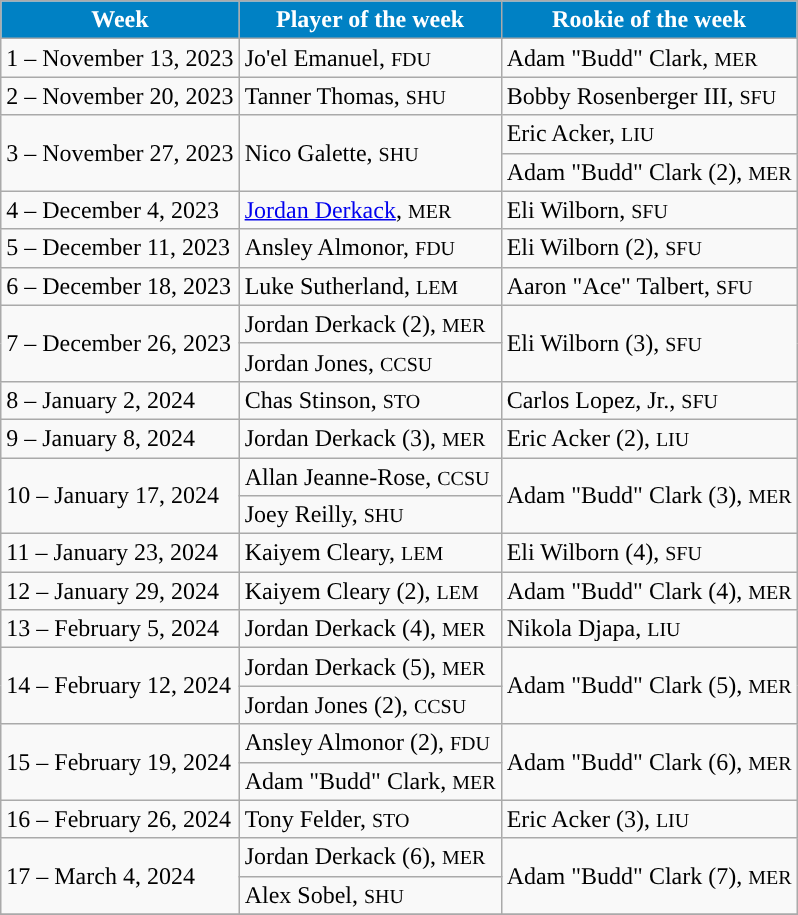<table class="wikitable" border="1">
<tr>
<th align="center" style="background:#0081C4; color:#FFFFFF;">Week</th>
<th align="center" style="background:#0081C4; color:#FFFFFF;">Player of the week</th>
<th align="center" style="background:#0081C4; color:#FFFFFF;">Rookie of the week</th>
</tr>
<tr>
<td>1 – November 13, 2023</td>
<td>Jo'el Emanuel, <small>FDU</small></td>
<td>Adam "Budd" Clark, <small>MER</small></td>
</tr>
<tr>
<td>2 – November 20, 2023</td>
<td>Tanner Thomas, <small>SHU</small></td>
<td>Bobby Rosenberger III, <small>SFU</small></td>
</tr>
<tr>
<td rowspan=2>3 – November 27, 2023</td>
<td rowspan=2>Nico Galette, <small>SHU</small></td>
<td>Eric Acker, <small>LIU</small></td>
</tr>
<tr>
<td>Adam "Budd" Clark (2), <small>MER</small></td>
</tr>
<tr>
<td>4 – December 4, 2023</td>
<td><a href='#'>Jordan Derkack</a>, <small>MER</small></td>
<td>Eli Wilborn, <small>SFU</small></td>
</tr>
<tr>
<td>5 – December 11, 2023</td>
<td>Ansley Almonor, <small>FDU</small></td>
<td>Eli Wilborn (2), <small>SFU</small></td>
</tr>
<tr>
<td>6 – December 18, 2023</td>
<td>Luke Sutherland, <small>LEM</small></td>
<td>Aaron "Ace" Talbert, <small>SFU</small></td>
</tr>
<tr>
<td rowspan=2>7 – December 26, 2023</td>
<td>Jordan Derkack (2), <small>MER</small></td>
<td rowspan=2>Eli Wilborn (3), <small>SFU</small></td>
</tr>
<tr>
<td>Jordan Jones, <small>CCSU</small></td>
</tr>
<tr>
<td>8 – January 2, 2024</td>
<td>Chas Stinson, <small>STO</small></td>
<td>Carlos Lopez, Jr., <small>SFU</small></td>
</tr>
<tr>
<td>9 – January 8, 2024</td>
<td>Jordan Derkack (3), <small>MER</small></td>
<td>Eric Acker (2), <small>LIU</small></td>
</tr>
<tr>
<td rowspan=2>10 – January 17, 2024</td>
<td>Allan Jeanne-Rose, <small>CCSU</small></td>
<td rowspan=2>Adam "Budd" Clark (3), <small>MER</small></td>
</tr>
<tr>
<td>Joey Reilly, <small>SHU</small></td>
</tr>
<tr>
<td>11 – January 23, 2024</td>
<td>Kaiyem Cleary, <small>LEM</small></td>
<td>Eli Wilborn (4), <small>SFU</small></td>
</tr>
<tr>
<td>12 – January 29, 2024</td>
<td>Kaiyem Cleary (2), <small>LEM</small></td>
<td>Adam "Budd" Clark (4), <small>MER</small></td>
</tr>
<tr>
<td>13 – February 5, 2024</td>
<td>Jordan Derkack (4), <small>MER</small></td>
<td>Nikola Djapa, <small>LIU</small></td>
</tr>
<tr>
<td rowspan=2>14 – February 12, 2024</td>
<td>Jordan Derkack (5), <small>MER</small></td>
<td rowspan=2>Adam "Budd" Clark (5), <small>MER</small></td>
</tr>
<tr>
<td>Jordan Jones (2), <small>CCSU</small></td>
</tr>
<tr>
<td rowspan=2>15 – February 19, 2024</td>
<td>Ansley Almonor (2), <small>FDU</small></td>
<td rowspan=2>Adam "Budd" Clark (6), <small>MER</small></td>
</tr>
<tr>
<td>Adam "Budd" Clark, <small>MER</small></td>
</tr>
<tr>
<td>16 – February 26, 2024</td>
<td>Tony Felder, <small>STO</small></td>
<td>Eric Acker (3), <small>LIU</small></td>
</tr>
<tr>
<td rowspan=2>17 – March 4, 2024</td>
<td>Jordan Derkack (6), <small>MER</small></td>
<td rowspan=2>Adam "Budd" Clark (7), <small>MER</small></td>
</tr>
<tr>
<td>Alex Sobel, <small>SHU</small></td>
</tr>
<tr>
</tr>
</table>
